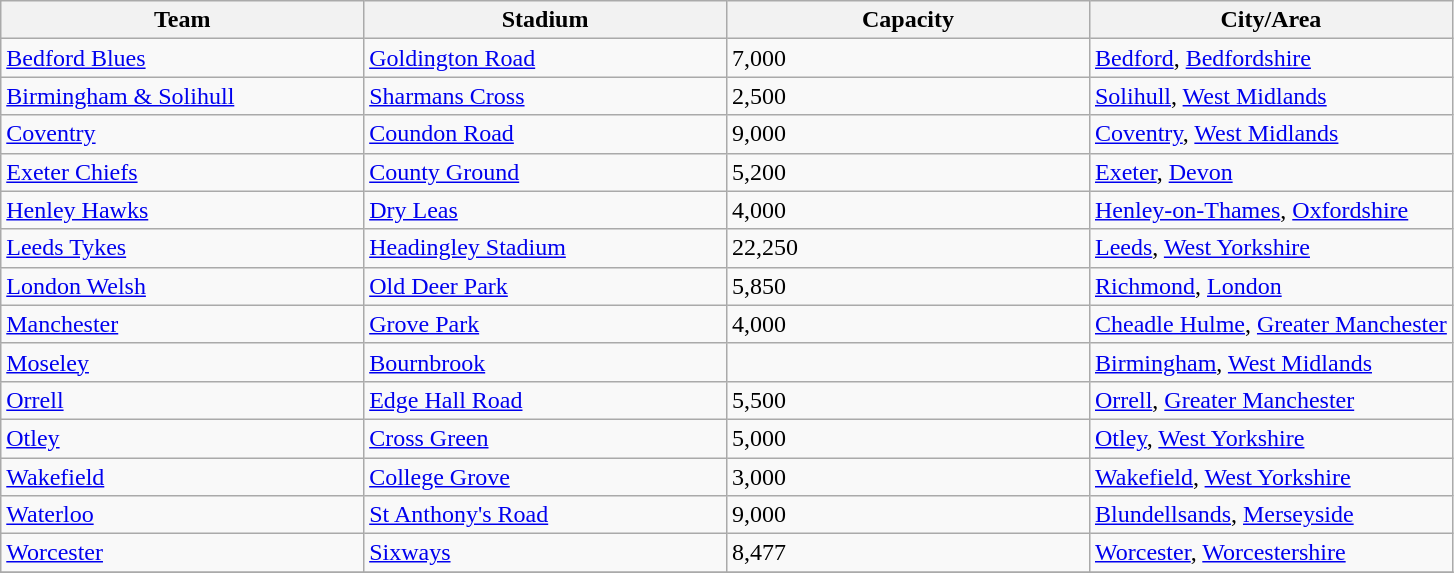<table class="wikitable sortable">
<tr>
<th width=25%>Team</th>
<th width=25%>Stadium</th>
<th width=25%>Capacity</th>
<th width=25%>City/Area</th>
</tr>
<tr>
<td><a href='#'>Bedford Blues</a></td>
<td><a href='#'>Goldington Road</a></td>
<td>7,000</td>
<td><a href='#'>Bedford</a>, <a href='#'>Bedfordshire</a></td>
</tr>
<tr>
<td><a href='#'>Birmingham & Solihull</a></td>
<td><a href='#'>Sharmans Cross</a></td>
<td>2,500</td>
<td><a href='#'>Solihull</a>, <a href='#'>West Midlands</a></td>
</tr>
<tr>
<td><a href='#'>Coventry</a></td>
<td><a href='#'>Coundon Road</a></td>
<td>9,000</td>
<td><a href='#'>Coventry</a>, <a href='#'>West Midlands</a></td>
</tr>
<tr>
<td><a href='#'>Exeter Chiefs</a></td>
<td><a href='#'>County Ground</a></td>
<td>5,200</td>
<td><a href='#'>Exeter</a>, <a href='#'>Devon</a></td>
</tr>
<tr>
<td><a href='#'>Henley Hawks</a></td>
<td><a href='#'>Dry Leas</a></td>
<td>4,000</td>
<td><a href='#'>Henley-on-Thames</a>, <a href='#'>Oxfordshire</a></td>
</tr>
<tr>
<td><a href='#'>Leeds Tykes</a></td>
<td><a href='#'>Headingley Stadium</a></td>
<td>22,250</td>
<td><a href='#'>Leeds</a>, <a href='#'>West Yorkshire</a></td>
</tr>
<tr>
<td><a href='#'>London Welsh</a></td>
<td><a href='#'>Old Deer Park</a></td>
<td>5,850</td>
<td><a href='#'>Richmond</a>, <a href='#'>London</a></td>
</tr>
<tr>
<td><a href='#'>Manchester</a></td>
<td><a href='#'>Grove Park</a></td>
<td>4,000</td>
<td><a href='#'>Cheadle Hulme</a>, <a href='#'>Greater Manchester</a></td>
</tr>
<tr>
<td><a href='#'>Moseley</a></td>
<td><a href='#'>Bournbrook</a></td>
<td></td>
<td><a href='#'>Birmingham</a>, <a href='#'>West Midlands</a></td>
</tr>
<tr>
<td><a href='#'>Orrell</a></td>
<td><a href='#'>Edge Hall Road</a></td>
<td>5,500</td>
<td><a href='#'>Orrell</a>, <a href='#'>Greater Manchester</a></td>
</tr>
<tr>
<td><a href='#'>Otley</a></td>
<td><a href='#'>Cross Green</a></td>
<td>5,000</td>
<td><a href='#'>Otley</a>, <a href='#'>West Yorkshire</a></td>
</tr>
<tr>
<td><a href='#'>Wakefield</a></td>
<td><a href='#'>College Grove</a></td>
<td>3,000</td>
<td><a href='#'>Wakefield</a>, <a href='#'>West Yorkshire</a></td>
</tr>
<tr>
<td><a href='#'>Waterloo</a></td>
<td><a href='#'>St Anthony's Road</a></td>
<td>9,000</td>
<td><a href='#'>Blundellsands</a>, <a href='#'>Merseyside</a></td>
</tr>
<tr>
<td><a href='#'>Worcester</a></td>
<td><a href='#'>Sixways</a></td>
<td>8,477</td>
<td><a href='#'>Worcester</a>, <a href='#'>Worcestershire</a></td>
</tr>
<tr>
</tr>
</table>
